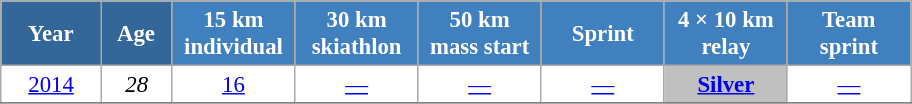<table class="wikitable" style="font-size:95%; text-align:center; border:grey solid 1px; border-collapse:collapse; background:#ffffff;">
<tr>
<th style="background-color:#369; color:white; width:60px;"> Year </th>
<th style="background-color:#369; color:white; width:40px;"> Age </th>
<th style="background-color:#4180be; color:white; width:75px;"> 15 km <br> individual </th>
<th style="background-color:#4180be; color:white; width:75px;"> 30 km <br> skiathlon </th>
<th style="background-color:#4180be; color:white; width:75px;"> 50 km <br> mass start </th>
<th style="background-color:#4180be; color:white; width:75px;"> Sprint </th>
<th style="background-color:#4180be; color:white; width:75px;"> 4 × 10 km <br> relay </th>
<th style="background-color:#4180be; color:white; width:75px;"> Team <br> sprint </th>
</tr>
<tr>
<td><a href='#'>2014</a></td>
<td><em>28</em></td>
<td><a href='#'>16</a></td>
<td><a href='#'>—</a></td>
<td><a href='#'>—</a></td>
<td><a href='#'>—</a></td>
<td bgcolor=silver><a href='#'><strong>Silver</strong></a></td>
<td><a href='#'>—</a></td>
</tr>
<tr>
</tr>
</table>
